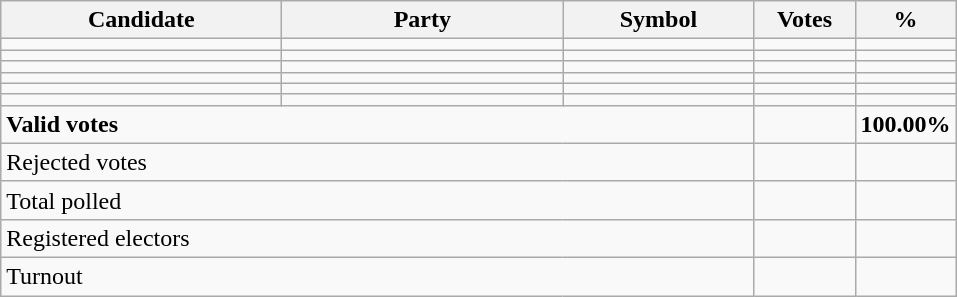<table class="wikitable" border="1" style="text-align:right;">
<tr>
<th align=left width="180">Candidate</th>
<th align=left width="180">Party</th>
<th align=left width="120">Symbol</th>
<th align=left width="60">Votes</th>
<th align=left width="60">%</th>
</tr>
<tr>
<td align=left></td>
<td align=left></td>
<td></td>
<td></td>
<td></td>
</tr>
<tr>
<td align=left></td>
<td align=left></td>
<td></td>
<td></td>
<td></td>
</tr>
<tr>
<td align=left></td>
<td align=left></td>
<td></td>
<td></td>
<td></td>
</tr>
<tr>
<td align=left></td>
<td align=left></td>
<td></td>
<td></td>
<td></td>
</tr>
<tr>
<td align=left></td>
<td align=left></td>
<td></td>
<td></td>
<td></td>
</tr>
<tr>
<td align=left></td>
<td align=left></td>
<td></td>
<td></td>
<td></td>
</tr>
<tr>
<td align=left colspan=3><strong>Valid votes</strong></td>
<td><strong> </strong></td>
<td><strong>100.00%</strong></td>
</tr>
<tr>
<td align=left colspan=3>Rejected votes</td>
<td></td>
<td></td>
</tr>
<tr>
<td align=left colspan=3>Total polled</td>
<td></td>
<td></td>
</tr>
<tr>
<td align=left colspan=3>Registered electors</td>
<td></td>
<td></td>
</tr>
<tr>
<td align=left colspan=3>Turnout</td>
<td></td>
</tr>
</table>
